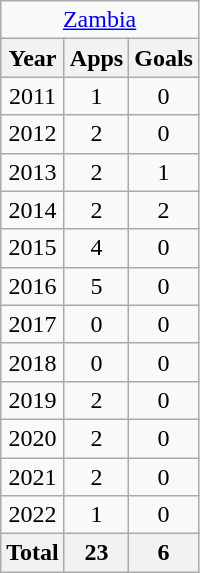<table class="wikitable" style="text-align:center">
<tr>
<td colspan=3><a href='#'>Zambia</a></td>
</tr>
<tr>
<th>Year</th>
<th>Apps</th>
<th>Goals</th>
</tr>
<tr>
<td>2011</td>
<td>1</td>
<td>0</td>
</tr>
<tr>
<td>2012</td>
<td>2</td>
<td>0</td>
</tr>
<tr>
<td>2013</td>
<td>2</td>
<td>1</td>
</tr>
<tr>
<td>2014</td>
<td>2</td>
<td>2</td>
</tr>
<tr>
<td>2015</td>
<td>4</td>
<td>0</td>
</tr>
<tr>
<td>2016</td>
<td>5</td>
<td>0</td>
</tr>
<tr>
<td>2017</td>
<td>0</td>
<td>0</td>
</tr>
<tr>
<td>2018</td>
<td>0</td>
<td>0</td>
</tr>
<tr>
<td>2019</td>
<td>2</td>
<td>0</td>
</tr>
<tr>
<td>2020</td>
<td>2</td>
<td>0</td>
</tr>
<tr>
<td>2021</td>
<td>2</td>
<td>0</td>
</tr>
<tr>
<td>2022</td>
<td>1</td>
<td>0</td>
</tr>
<tr>
<th>Total</th>
<th>23</th>
<th>6</th>
</tr>
</table>
